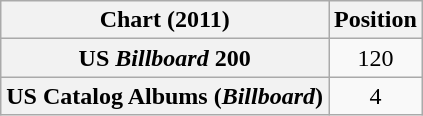<table class="wikitable plainrowheaders" style="text-align:center">
<tr>
<th>Chart (2011)</th>
<th>Position</th>
</tr>
<tr>
<th scope="row">US <em>Billboard</em> 200</th>
<td>120</td>
</tr>
<tr>
<th scope="row">US Catalog Albums (<em>Billboard</em>)</th>
<td>4</td>
</tr>
</table>
